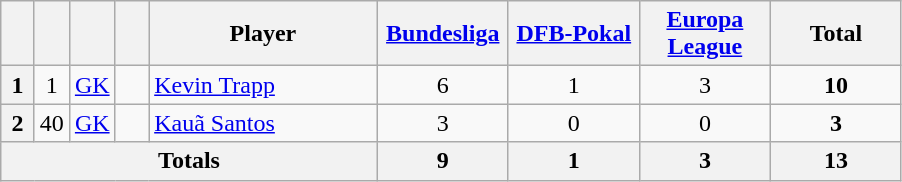<table class="wikitable" style="text-align:center">
<tr>
<th width=15></th>
<th width=15></th>
<th width=15></th>
<th width=15></th>
<th width=145>Player</th>
<th width=80><strong><a href='#'>Bundesliga</a></strong></th>
<th width=80><strong><a href='#'>DFB-Pokal</a></strong></th>
<th width=80><strong><a href='#'>Europa League</a></strong></th>
<th width=80>Total</th>
</tr>
<tr>
<th rowspan=1>1</th>
<td>1</td>
<td><a href='#'>GK</a></td>
<td></td>
<td align=left><a href='#'>Kevin Trapp</a></td>
<td>6</td>
<td>1</td>
<td>3</td>
<td><strong>10</strong></td>
</tr>
<tr>
<th rowspan=1>2</th>
<td>40</td>
<td><a href='#'>GK</a></td>
<td></td>
<td align=left><a href='#'>Kauã Santos</a></td>
<td>3</td>
<td>0</td>
<td>0</td>
<td><strong>3</strong></td>
</tr>
<tr>
<th colspan=5>Totals</th>
<th>9</th>
<th>1</th>
<th>3</th>
<th>13</th>
</tr>
</table>
